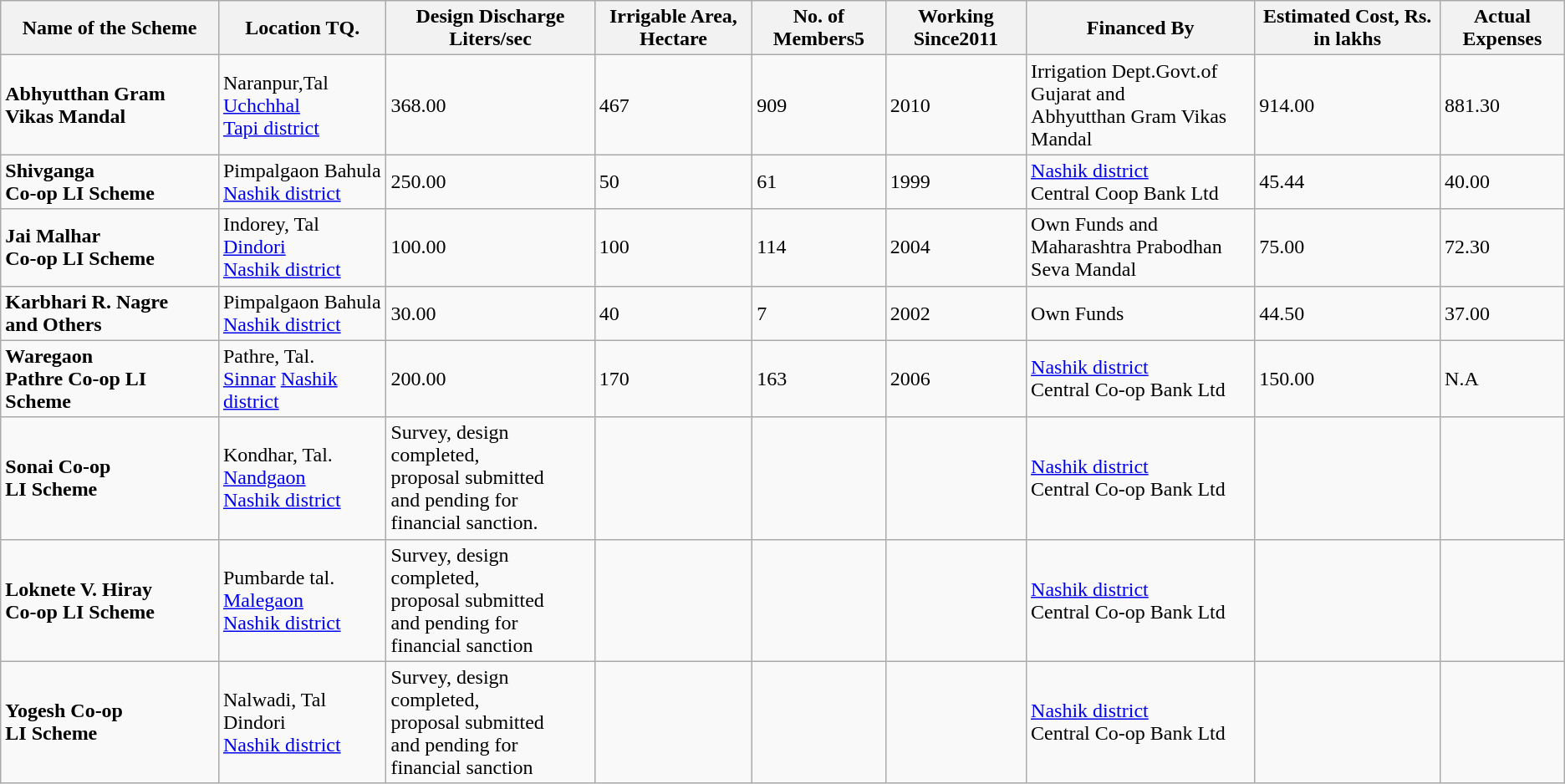<table class="wikitable">
<tr>
<th><strong>Name of the Scheme</strong></th>
<th><strong>Location</strong> TQ.</th>
<th><strong>Design Discharge Liters/sec</strong></th>
<th><strong>Irrigable Area, Hectare</strong></th>
<th><strong>No. of  Members</strong>5</th>
<th><strong>Working Since</strong>2011</th>
<th><strong>Financed By</strong></th>
<th><strong>Estimated Cost, Rs. in lakhs</strong></th>
<th><strong>Actual Expenses</strong></th>
</tr>
<tr>
<td><strong>Abhyutthan Gram Vikas Mandal</strong></td>
<td>Naranpur,Tal <a href='#'>Uchchhal</a> <br><a href='#'>Tapi district</a></td>
<td>368.00</td>
<td>467</td>
<td>909</td>
<td>2010</td>
<td>Irrigation Dept.Govt.of Gujarat and <br>Abhyutthan Gram Vikas Mandal</td>
<td>914.00</td>
<td>881.30</td>
</tr>
<tr>
<td><strong>Shivganga<br> Co-op LI Scheme</strong></td>
<td>Pimpalgaon Bahula<br> <a href='#'>Nashik district</a></td>
<td>250.00</td>
<td>50</td>
<td>61</td>
<td>1999</td>
<td><a href='#'>Nashik district</a><br> Central Coop Bank Ltd</td>
<td>45.44</td>
<td>40.00</td>
</tr>
<tr>
<td><strong>Jai Malhar <br>Co-op LI Scheme</strong></td>
<td>Indorey, Tal <a href='#'>Dindori</a> <br><a href='#'>Nashik district</a></td>
<td>100.00</td>
<td>100</td>
<td>114</td>
<td>2004</td>
<td>Own Funds and <br>Maharashtra Prabodhan Seva Mandal</td>
<td>75.00</td>
<td>72.30</td>
</tr>
<tr>
<td><strong>Karbhari R. Nagre <br>and Others</strong></td>
<td>Pimpalgaon Bahula<br> <a href='#'>Nashik district</a></td>
<td>30.00</td>
<td>40</td>
<td>7</td>
<td>2002</td>
<td>Own Funds</td>
<td>44.50</td>
<td>37.00</td>
</tr>
<tr>
<td><strong>Waregaon <br>Pathre Co-op LI Scheme</strong></td>
<td>Pathre, Tal. <br><a href='#'>Sinnar</a>  <a href='#'>Nashik district</a></td>
<td>200.00</td>
<td>170</td>
<td>163</td>
<td>2006</td>
<td><a href='#'>Nashik district</a> <br>Central Co-op Bank Ltd</td>
<td>150.00</td>
<td>N.A</td>
</tr>
<tr>
<td><strong>Sonai Co-op <br>LI Scheme </strong></td>
<td>Kondhar, Tal. <a href='#'>Nandgaon</a><br> <a href='#'>Nashik district</a></td>
<td>Survey, design completed, <br>proposal submitted<br> and pending for financial sanction.</td>
<td></td>
<td></td>
<td></td>
<td><a href='#'>Nashik district</a> <br>Central Co-op Bank Ltd</td>
<td></td>
<td></td>
</tr>
<tr>
<td><strong>Loknete V. Hiray<br> Co-op LI Scheme </strong></td>
<td>Pumbarde tal. <a href='#'>Malegaon</a> <br><a href='#'>Nashik district</a></td>
<td>Survey, design completed, <br>proposal submitted <br>and pending for financial sanction</td>
<td></td>
<td></td>
<td></td>
<td><a href='#'>Nashik district</a> <br>Central Co-op Bank Ltd</td>
<td></td>
<td></td>
</tr>
<tr>
<td><strong>Yogesh Co-op<br> LI Scheme  </strong></td>
<td>Nalwadi, Tal  Dindori <br> <a href='#'>Nashik district</a></td>
<td>Survey, design completed,<br> proposal submitted<br> and pending for financial sanction</td>
<td></td>
<td></td>
<td></td>
<td><a href='#'>Nashik district</a> <br>Central Co-op Bank Ltd</td>
<td></td>
<td></td>
</tr>
</table>
